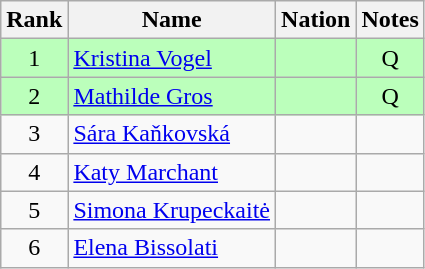<table class="wikitable sortable" style="text-align:center">
<tr>
<th>Rank</th>
<th>Name</th>
<th>Nation</th>
<th>Notes</th>
</tr>
<tr bgcolor=bbffbb>
<td>1</td>
<td align=left><a href='#'>Kristina Vogel</a></td>
<td align=left></td>
<td>Q</td>
</tr>
<tr bgcolor=bbffbb>
<td>2</td>
<td align=left><a href='#'>Mathilde Gros</a></td>
<td align=left></td>
<td>Q</td>
</tr>
<tr>
<td>3</td>
<td align=left><a href='#'>Sára Kaňkovská</a></td>
<td align=left></td>
<td></td>
</tr>
<tr>
<td>4</td>
<td align=left><a href='#'>Katy Marchant</a></td>
<td align=left></td>
<td></td>
</tr>
<tr>
<td>5</td>
<td align=left><a href='#'>Simona Krupeckaitė</a></td>
<td align=left></td>
<td></td>
</tr>
<tr>
<td>6</td>
<td align=left><a href='#'>Elena Bissolati</a></td>
<td align=left></td>
<td></td>
</tr>
</table>
